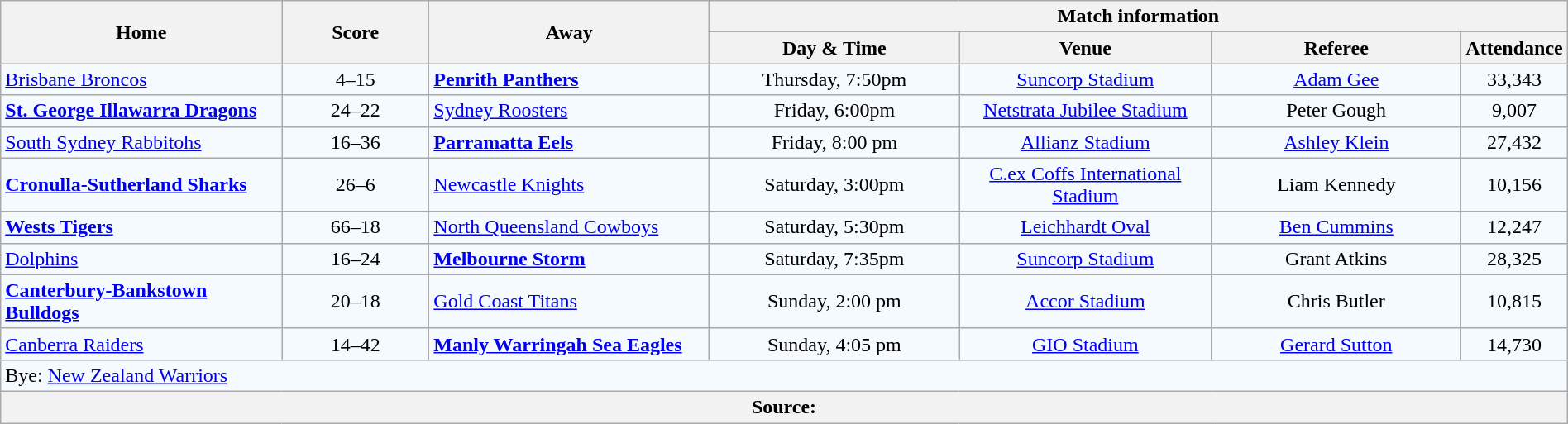<table class="wikitable" style="border-collapse:collapse; text-align:center; width:100%;">
<tr style="text-align:center; background:#f5faff;"  style="background:#c1d8ff;">
<th rowspan="2" style="width:19%;">Home</th>
<th rowspan="2" style="width:10%;">Score</th>
<th rowspan="2" style="width:19%;">Away</th>
<th colspan="4">Match information</th>
</tr>
<tr style="text-align:center; background:#f5faff;"  style="background:#efefef;">
<th width="17%">Day & Time</th>
<th width="17%">Venue</th>
<th width="17%">Referee</th>
<th width="5%">Attendance</th>
</tr>
<tr style="text-align:center; background:#f5faff;">
<td align="left"> <a href='#'>Brisbane Broncos</a></td>
<td>4–15</td>
<td align="left"><strong> <a href='#'>Penrith Panthers</a></strong></td>
<td>Thursday, 7:50pm</td>
<td><a href='#'>Suncorp Stadium</a></td>
<td><a href='#'>Adam Gee</a></td>
<td>33,343</td>
</tr>
<tr style="text-align:center; background:#f5faff;">
<td align="left"><strong> <a href='#'>St. George Illawarra Dragons</a></strong></td>
<td>24–22</td>
<td align="left"> <a href='#'>Sydney Roosters</a></td>
<td>Friday, 6:00pm</td>
<td><a href='#'>Netstrata Jubilee Stadium</a></td>
<td>Peter Gough</td>
<td>9,007</td>
</tr>
<tr style="text-align:center; background:#f5faff;">
<td align="left"> <a href='#'>South Sydney Rabbitohs</a></td>
<td>16–36</td>
<td align="left"><strong> <a href='#'>Parramatta Eels</a></strong></td>
<td>Friday, 8:00 pm</td>
<td><a href='#'>Allianz Stadium</a></td>
<td><a href='#'>Ashley Klein</a></td>
<td>27,432</td>
</tr>
<tr style="text-align:center; background:#f5faff;">
<td align="left"><strong> <a href='#'>Cronulla-Sutherland Sharks</a></strong></td>
<td>26–6</td>
<td align="left"> <a href='#'>Newcastle Knights</a></td>
<td>Saturday, 3:00pm</td>
<td><a href='#'>C.ex Coffs International Stadium</a></td>
<td>Liam Kennedy</td>
<td>10,156</td>
</tr>
<tr style="text-align:center; background:#f5faff;">
<td align="left"><strong> <a href='#'>Wests Tigers</a></strong></td>
<td>66–18</td>
<td align="left"> <a href='#'>North Queensland Cowboys</a></td>
<td>Saturday, 5:30pm</td>
<td><a href='#'>Leichhardt Oval</a></td>
<td><a href='#'>Ben Cummins</a></td>
<td>12,247</td>
</tr>
<tr style="text-align:center; background:#f5faff;">
<td align="left"> <a href='#'>Dolphins</a></td>
<td>16–24</td>
<td align="left"><strong> <a href='#'>Melbourne Storm</a></strong></td>
<td>Saturday, 7:35pm</td>
<td><a href='#'>Suncorp Stadium</a></td>
<td>Grant Atkins</td>
<td>28,325</td>
</tr>
<tr style="text-align:center; background:#f5faff;">
<td align="left"><strong> <a href='#'>Canterbury-Bankstown Bulldogs</a></strong></td>
<td>20–18</td>
<td align="left"> <a href='#'>Gold Coast Titans</a></td>
<td>Sunday, 2:00 pm</td>
<td><a href='#'>Accor Stadium</a></td>
<td>Chris Butler</td>
<td>10,815</td>
</tr>
<tr style="text-align:center; background:#f5faff;">
<td align="left"> <a href='#'>Canberra Raiders</a></td>
<td>14–42</td>
<td align="left"><strong> <a href='#'>Manly Warringah Sea Eagles</a></strong></td>
<td>Sunday, 4:05 pm</td>
<td><a href='#'>GIO Stadium</a></td>
<td><a href='#'>Gerard Sutton</a></td>
<td>14,730</td>
</tr>
<tr style="text-align:center; background:#f5faff;">
<td colspan="7" align="left">Bye:  <a href='#'>New Zealand Warriors</a></td>
</tr>
<tr style="text-align:center; background:#f5faff;">
<th colspan="7" align="left">Source:</th>
</tr>
</table>
